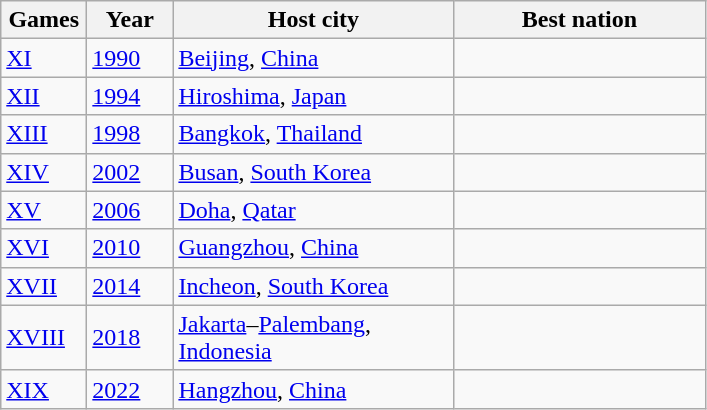<table class=wikitable>
<tr>
<th width=50>Games</th>
<th width=50>Year</th>
<th width=180>Host city</th>
<th width=160>Best nation</th>
</tr>
<tr>
<td><a href='#'>XI</a></td>
<td><a href='#'>1990</a></td>
<td><a href='#'>Beijing</a>, <a href='#'>China</a></td>
<td></td>
</tr>
<tr>
<td><a href='#'>XII</a></td>
<td><a href='#'>1994</a></td>
<td><a href='#'>Hiroshima</a>, <a href='#'>Japan</a></td>
<td></td>
</tr>
<tr>
<td><a href='#'>XIII</a></td>
<td><a href='#'>1998</a></td>
<td><a href='#'>Bangkok</a>, <a href='#'>Thailand</a></td>
<td></td>
</tr>
<tr>
<td><a href='#'>XIV</a></td>
<td><a href='#'>2002</a></td>
<td><a href='#'>Busan</a>, <a href='#'>South Korea</a></td>
<td></td>
</tr>
<tr>
<td><a href='#'>XV</a></td>
<td><a href='#'>2006</a></td>
<td><a href='#'>Doha</a>, <a href='#'>Qatar</a></td>
<td></td>
</tr>
<tr>
<td><a href='#'>XVI</a></td>
<td><a href='#'>2010</a></td>
<td><a href='#'>Guangzhou</a>, <a href='#'>China</a></td>
<td></td>
</tr>
<tr>
<td><a href='#'>XVII</a></td>
<td><a href='#'>2014</a></td>
<td><a href='#'>Incheon</a>, <a href='#'>South Korea</a></td>
<td></td>
</tr>
<tr>
<td><a href='#'>XVIII</a></td>
<td><a href='#'>2018</a></td>
<td><a href='#'>Jakarta</a>–<a href='#'>Palembang</a>, <a href='#'>Indonesia</a></td>
<td></td>
</tr>
<tr>
<td><a href='#'>XIX</a></td>
<td><a href='#'>2022</a></td>
<td><a href='#'>Hangzhou</a>, <a href='#'>China</a></td>
<td></td>
</tr>
</table>
